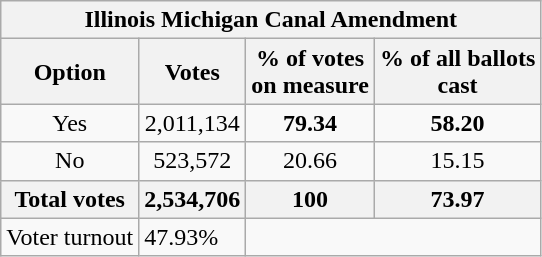<table class="wikitable">
<tr>
<th colspan=4 text align=center>Illinois Michigan Canal Amendment</th>
</tr>
<tr>
<th>Option</th>
<th>Votes</th>
<th>% of votes<br>on measure</th>
<th>% of all ballots<br>cast</th>
</tr>
<tr>
<td text align=center>Yes</td>
<td text align=center>2,011,134</td>
<td text align=center><strong>79.34</strong></td>
<td text align=center><strong>58.20</strong></td>
</tr>
<tr>
<td text align=center>No</td>
<td text align=center>523,572</td>
<td text align=center>20.66</td>
<td text align=center>15.15</td>
</tr>
<tr>
<th text align=center>Total votes</th>
<th text align=center><strong>2,534,706</strong></th>
<th text align=center><strong>100</strong></th>
<th text align=center><strong>73.97</strong></th>
</tr>
<tr>
<td>Voter turnout</td>
<td>47.93%</td>
</tr>
</table>
